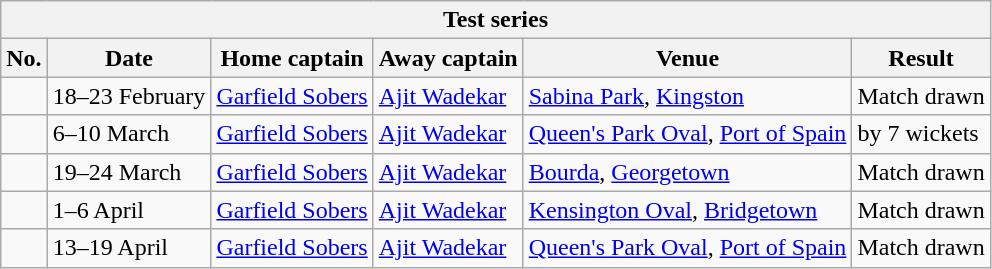<table class="wikitable">
<tr>
<th colspan="9">Test series</th>
</tr>
<tr>
<th>No.</th>
<th>Date</th>
<th>Home captain</th>
<th>Away captain</th>
<th>Venue</th>
<th>Result</th>
</tr>
<tr>
<td></td>
<td>18–23 February</td>
<td><a href='#'>Garfield Sobers</a></td>
<td><a href='#'>Ajit Wadekar</a></td>
<td><a href='#'>Sabina Park</a>, <a href='#'>Kingston</a></td>
<td>Match drawn</td>
</tr>
<tr>
<td></td>
<td>6–10 March</td>
<td><a href='#'>Garfield Sobers</a></td>
<td><a href='#'>Ajit Wadekar</a></td>
<td><a href='#'>Queen's Park Oval</a>, <a href='#'>Port of Spain</a></td>
<td> by 7 wickets</td>
</tr>
<tr>
<td></td>
<td>19–24 March</td>
<td><a href='#'>Garfield Sobers</a></td>
<td><a href='#'>Ajit Wadekar</a></td>
<td><a href='#'>Bourda</a>, <a href='#'>Georgetown</a></td>
<td>Match drawn</td>
</tr>
<tr>
<td></td>
<td>1–6 April</td>
<td><a href='#'>Garfield Sobers</a></td>
<td><a href='#'>Ajit Wadekar</a></td>
<td><a href='#'>Kensington Oval</a>, <a href='#'>Bridgetown</a></td>
<td>Match drawn</td>
</tr>
<tr>
<td></td>
<td>13–19 April</td>
<td><a href='#'>Garfield Sobers</a></td>
<td><a href='#'>Ajit Wadekar</a></td>
<td><a href='#'>Queen's Park Oval</a>, <a href='#'>Port of Spain</a></td>
<td>Match drawn</td>
</tr>
</table>
